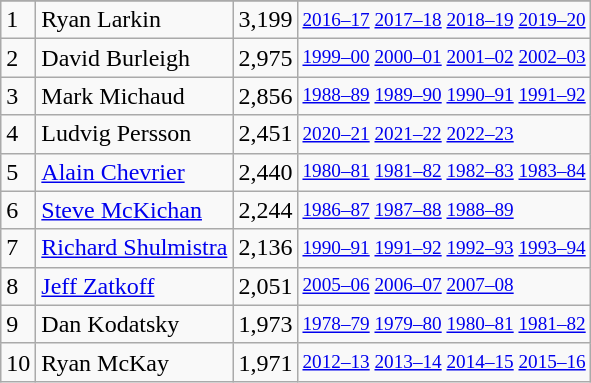<table class="wikitable">
<tr>
</tr>
<tr>
<td>1</td>
<td>Ryan Larkin</td>
<td>3,199</td>
<td style="font-size:80%;"><a href='#'>2016–17</a> <a href='#'>2017–18</a> <a href='#'>2018–19</a> <a href='#'>2019–20</a></td>
</tr>
<tr>
<td>2</td>
<td>David Burleigh</td>
<td>2,975</td>
<td style="font-size:80%;"><a href='#'>1999–00</a> <a href='#'>2000–01</a> <a href='#'>2001–02</a> <a href='#'>2002–03</a></td>
</tr>
<tr>
<td>3</td>
<td>Mark Michaud</td>
<td>2,856</td>
<td style="font-size:80%;"><a href='#'>1988–89</a> <a href='#'>1989–90</a> <a href='#'>1990–91</a> <a href='#'>1991–92</a></td>
</tr>
<tr>
<td>4</td>
<td>Ludvig Persson</td>
<td>2,451</td>
<td style="font-size:80%;"><a href='#'>2020–21</a> <a href='#'>2021–22</a> <a href='#'>2022–23</a></td>
</tr>
<tr>
<td>5</td>
<td><a href='#'>Alain Chevrier</a></td>
<td>2,440</td>
<td style="font-size:80%;"><a href='#'>1980–81</a> <a href='#'>1981–82</a> <a href='#'>1982–83</a> <a href='#'>1983–84</a></td>
</tr>
<tr>
<td>6</td>
<td><a href='#'>Steve McKichan</a></td>
<td>2,244</td>
<td style="font-size:80%;"><a href='#'>1986–87</a> <a href='#'>1987–88</a> <a href='#'>1988–89</a></td>
</tr>
<tr>
<td>7</td>
<td><a href='#'>Richard Shulmistra</a></td>
<td>2,136</td>
<td style="font-size:80%;"><a href='#'>1990–91</a> <a href='#'>1991–92</a> <a href='#'>1992–93</a> <a href='#'>1993–94</a></td>
</tr>
<tr>
<td>8</td>
<td><a href='#'>Jeff Zatkoff</a></td>
<td>2,051</td>
<td style="font-size:80%;"><a href='#'>2005–06</a> <a href='#'>2006–07</a> <a href='#'>2007–08</a></td>
</tr>
<tr>
<td>9</td>
<td>Dan Kodatsky</td>
<td>1,973</td>
<td style="font-size:80%;"><a href='#'>1978–79</a> <a href='#'>1979–80</a> <a href='#'>1980–81</a> <a href='#'>1981–82</a></td>
</tr>
<tr>
<td>10</td>
<td>Ryan McKay</td>
<td>1,971</td>
<td style="font-size:80%;"><a href='#'>2012–13</a> <a href='#'>2013–14</a> <a href='#'>2014–15</a> <a href='#'>2015–16</a></td>
</tr>
</table>
